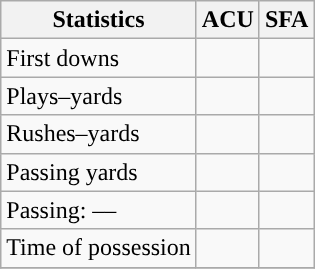<table class="wikitable" style="float: left;">
<tr>
<th>Statistics</th>
<th>ACU</th>
<th>SFA</th>
</tr>
<tr>
<td>First downs</td>
<td></td>
<td></td>
</tr>
<tr>
<td>Plays–yards</td>
<td></td>
<td></td>
</tr>
<tr>
<td>Rushes–yards</td>
<td></td>
<td></td>
</tr>
<tr>
<td>Passing yards</td>
<td></td>
<td></td>
</tr>
<tr>
<td>Passing: ––</td>
<td></td>
<td></td>
</tr>
<tr>
<td>Time of possession</td>
<td></td>
<td></td>
</tr>
<tr>
</tr>
</table>
